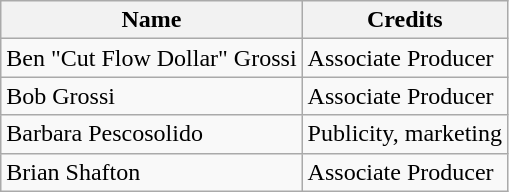<table class="wikitable">
<tr>
<th>Name</th>
<th>Credits</th>
</tr>
<tr>
<td>Ben "Cut Flow Dollar" Grossi</td>
<td>Associate Producer</td>
</tr>
<tr>
<td>Bob Grossi</td>
<td>Associate Producer</td>
</tr>
<tr>
<td>Barbara Pescosolido</td>
<td>Publicity, marketing</td>
</tr>
<tr>
<td>Brian Shafton</td>
<td>Associate Producer</td>
</tr>
</table>
